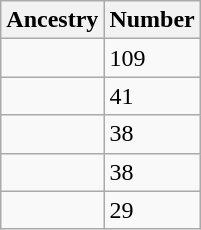<table style="float: right;" class="wikitable sortable">
<tr>
<th>Ancestry</th>
<th>Number</th>
</tr>
<tr>
<td></td>
<td>109</td>
</tr>
<tr>
<td></td>
<td>41</td>
</tr>
<tr>
<td></td>
<td>38</td>
</tr>
<tr>
<td></td>
<td>38</td>
</tr>
<tr>
<td></td>
<td>29</td>
</tr>
</table>
